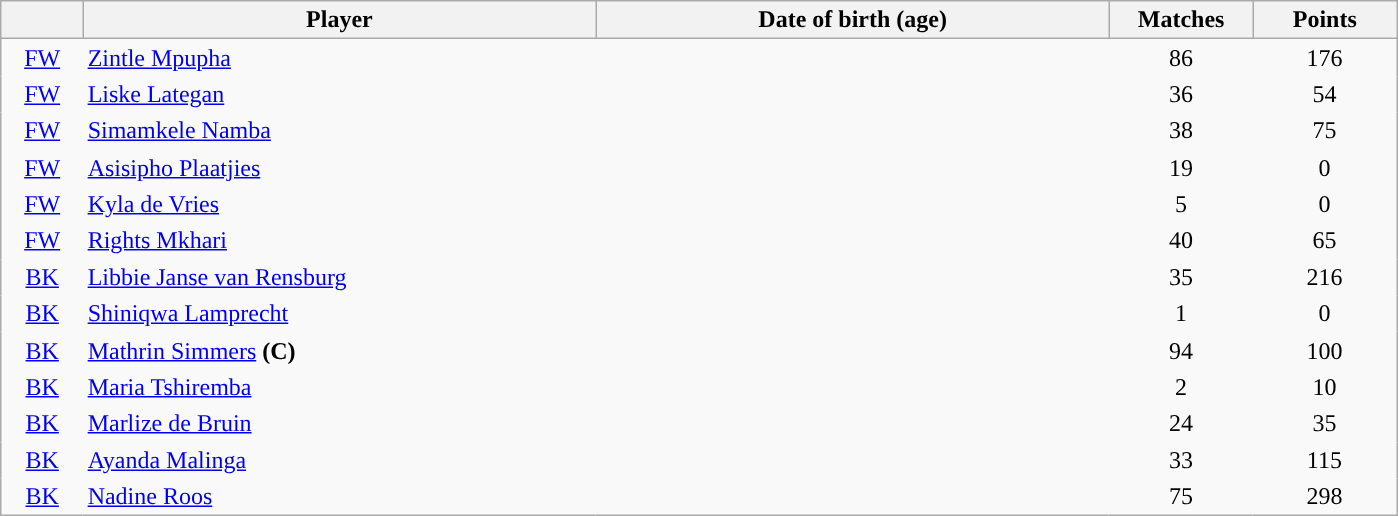<table class="sortable wikitable plainrowheaders" style="font-size:">
<tr>
<th scope="col" style="width:4%"></th>
<th scope="col" style="width:25%">Player</th>
<th scope="col" style="width:25%">Date of birth (age)</th>
<th scope="col" style="width:7%">Matches</th>
<th scope="col" style="width:7%">Points</th>
</tr>
<tr>
<td style="text-align:center; border:0"><a href='#'>FW</a></td>
<td style="text-align:left; border:0"><a href='#'>Zintle Mpupha</a></td>
<td style="text-align:left; border:0"></td>
<td style="text-align:center; border:0">86</td>
<td style="text-align:center; border:0">176</td>
</tr>
<tr>
<td style="text-align:center; border:0"><a href='#'>FW</a></td>
<td style="text-align:left; border:0"><a href='#'>Liske Lategan</a></td>
<td style="text-align:left; border:0"></td>
<td style="text-align:center; border:0">36</td>
<td style="text-align:center; border:0">54</td>
</tr>
<tr>
<td style="text-align:center; border:0"><a href='#'>FW</a></td>
<td style="text-align:left; border:0"><a href='#'>Simamkele Namba</a></td>
<td style="text-align:left; border:0"></td>
<td style="text-align:center; border:0">38</td>
<td style="text-align:center; border:0">75</td>
</tr>
<tr>
<td style="text-align:center; border:0"><a href='#'>FW</a></td>
<td style="text-align:left; border:0"><a href='#'>Asisipho Plaatjies</a></td>
<td style="text-align:left; border:0"></td>
<td style="text-align:center; border:0">19</td>
<td style="text-align:center; border:0">0</td>
</tr>
<tr>
<td style="text-align:center; border:0"><a href='#'>FW</a></td>
<td style="text-align:left; border:0"><a href='#'>Kyla de Vries</a></td>
<td style="text-align:left; border:0"></td>
<td style="text-align:center; border:0">5</td>
<td style="text-align:center; border:0">0</td>
</tr>
<tr>
<td style="text-align:center; border:0"><a href='#'>FW</a></td>
<td style="text-align:left; border:0"><a href='#'>Rights Mkhari</a></td>
<td style="text-align:left; border:0"></td>
<td style="text-align:center; border:0">40</td>
<td style="text-align:center; border:0">65</td>
</tr>
<tr>
<td style="text-align:center; border:0"><a href='#'>BK</a></td>
<td style="text-align:left; border:0"><a href='#'>Libbie Janse van Rensburg</a></td>
<td style="text-align:left; border:0"></td>
<td style="text-align:center; border:0">35</td>
<td style="text-align:center; border:0">216</td>
</tr>
<tr>
<td style="text-align:center; border:0"><a href='#'>BK</a></td>
<td style="text-align:left; border:0"><a href='#'>Shiniqwa Lamprecht</a></td>
<td style="text-align:left; border:0"></td>
<td style="text-align:center; border:0">1</td>
<td style="text-align:center; border:0">0</td>
</tr>
<tr>
<td style="text-align:center; border:0"><a href='#'>BK</a></td>
<td style="text-align:left; border:0"><a href='#'>Mathrin Simmers</a> <strong>(C)</strong></td>
<td style="text-align:left; border:0"></td>
<td style="text-align:center; border:0">94</td>
<td style="text-align:center; border:0">100</td>
</tr>
<tr>
<td style="text-align:center; border:0"><a href='#'>BK</a></td>
<td style="text-align:left; border:0"><a href='#'>Maria Tshiremba</a></td>
<td style="text-align:left; border:0"></td>
<td style="text-align:center; border:0">2</td>
<td style="text-align:center; border:0">10</td>
</tr>
<tr>
<td style="text-align:center; border:0"><a href='#'>BK</a></td>
<td style="text-align:left; border:0"><a href='#'>Marlize de Bruin</a></td>
<td style="text-align:left; border:0"></td>
<td style="text-align:center; border:0">24</td>
<td style="text-align:center; border:0">35</td>
</tr>
<tr>
<td style="text-align:center; border:0"><a href='#'>BK</a></td>
<td style="text-align:left; border:0"><a href='#'>Ayanda Malinga</a></td>
<td style="text-align:left; border:0"></td>
<td style="text-align:center; border:0">33</td>
<td style="text-align:center; border:0">115</td>
</tr>
<tr>
<td style="text-align:center; border:0"><a href='#'>BK</a></td>
<td style="text-align:left; border:0"><a href='#'>Nadine Roos</a></td>
<td style="text-align:left; border:0"></td>
<td style="text-align:center; border:0">75</td>
<td style="text-align:center; border:0">298</td>
</tr>
</table>
